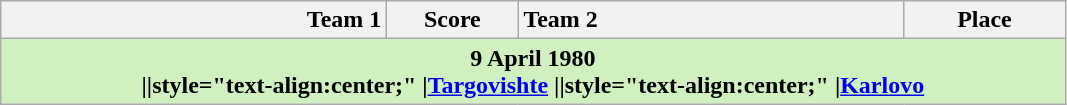<table class="wikitable">
<tr>
<th width="250" style="text-align:right;">Team 1</th>
<th width="80" style="text-align:center;">Score</th>
<th width="250" style="text-align:left;">Team 2</th>
<th width="100" style="text-align:center;">Place</th>
</tr>
<tr>
<th colspan=4 style="background-color:#D0F0C0;"><strong>9 April 1980</strong><br>||style="text-align:center;" |<a href='#'>Targovishte</a>
||style="text-align:center;" |<a href='#'>Karlovo</a></th>
</tr>
</table>
